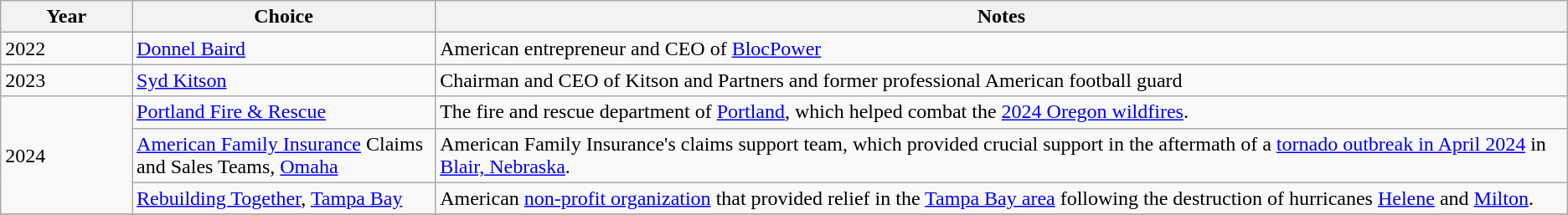<table class="wikitable unsortable plainrowheaders">
<tr>
<th scope="col" width="2%">Year</th>
<th scope="col" width="5%">Choice</th>
<th scope="col" width="20%">Notes</th>
</tr>
<tr>
<td>2022</td>
<td><a href='#'>Donnel Baird</a></td>
<td>American entrepreneur and CEO of <a href='#'>BlocPower</a></td>
</tr>
<tr>
<td>2023</td>
<td><a href='#'>Syd Kitson</a></td>
<td>Chairman and CEO of Kitson and Partners and former professional American football guard</td>
</tr>
<tr>
<td rowspan="3">2024</td>
<td><a href='#'>Portland Fire & Rescue</a></td>
<td>The fire and rescue department of <a href='#'>Portland</a>, which helped combat the <a href='#'>2024 Oregon wildfires</a>.</td>
</tr>
<tr>
<td><a href='#'>American Family Insurance</a> Claims and Sales Teams, <a href='#'>Omaha</a></td>
<td>American Family Insurance's claims support team, which provided crucial support in the aftermath of a <a href='#'>tornado outbreak in April 2024</a> in <a href='#'>Blair, Nebraska</a>.</td>
</tr>
<tr>
<td><a href='#'>Rebuilding Together</a>, <a href='#'>Tampa Bay</a></td>
<td>American <a href='#'>non-profit organization</a> that provided relief in the <a href='#'>Tampa Bay area</a> following the destruction of hurricanes <a href='#'>Helene</a> and <a href='#'>Milton</a>.</td>
</tr>
<tr>
</tr>
</table>
